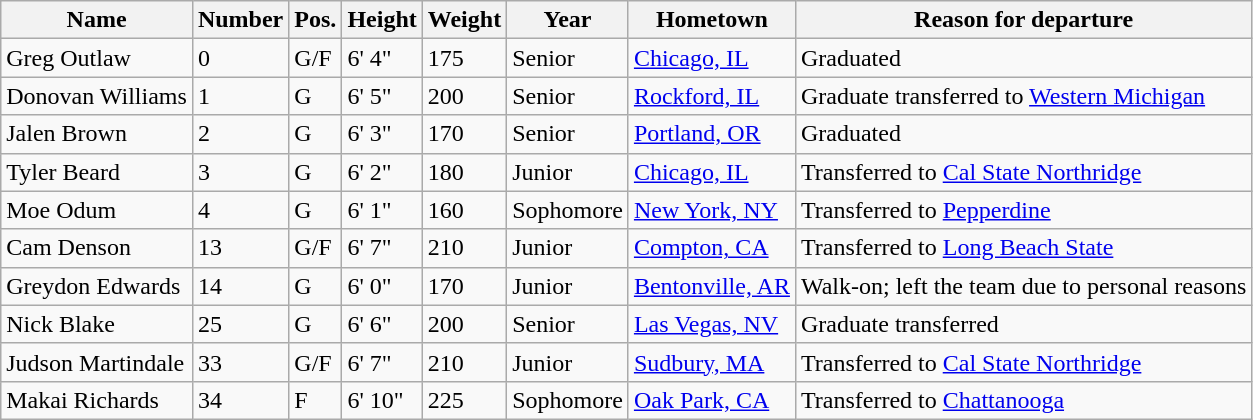<table class="wikitable sortable" border="1">
<tr>
<th>Name</th>
<th>Number</th>
<th>Pos.</th>
<th>Height</th>
<th>Weight</th>
<th>Year</th>
<th>Hometown</th>
<th class="unsortable">Reason for departure</th>
</tr>
<tr>
<td>Greg Outlaw</td>
<td>0</td>
<td>G/F</td>
<td>6' 4"</td>
<td>175</td>
<td> Senior</td>
<td><a href='#'>Chicago, IL</a></td>
<td>Graduated</td>
</tr>
<tr>
<td>Donovan Williams</td>
<td>1</td>
<td>G</td>
<td>6' 5"</td>
<td>200</td>
<td>Senior</td>
<td><a href='#'>Rockford, IL</a></td>
<td>Graduate transferred to <a href='#'>Western Michigan</a></td>
</tr>
<tr>
<td>Jalen Brown</td>
<td>2</td>
<td>G</td>
<td>6' 3"</td>
<td>170</td>
<td>Senior</td>
<td><a href='#'>Portland, OR</a></td>
<td>Graduated</td>
</tr>
<tr>
<td>Tyler Beard</td>
<td>3</td>
<td>G</td>
<td>6' 2"</td>
<td>180</td>
<td>Junior</td>
<td><a href='#'>Chicago, IL</a></td>
<td>Transferred to <a href='#'>Cal State Northridge</a></td>
</tr>
<tr>
<td>Moe Odum</td>
<td>4</td>
<td>G</td>
<td>6' 1"</td>
<td>160</td>
<td>Sophomore</td>
<td><a href='#'>New York, NY</a></td>
<td>Transferred to <a href='#'>Pepperdine</a></td>
</tr>
<tr>
<td>Cam Denson</td>
<td>13</td>
<td>G/F</td>
<td>6' 7"</td>
<td>210</td>
<td>Junior</td>
<td><a href='#'>Compton, CA</a></td>
<td>Transferred to <a href='#'>Long Beach State</a></td>
</tr>
<tr>
<td>Greydon Edwards</td>
<td>14</td>
<td>G</td>
<td>6' 0"</td>
<td>170</td>
<td>Junior</td>
<td><a href='#'>Bentonville, AR</a></td>
<td>Walk-on; left the team due to personal reasons</td>
</tr>
<tr>
<td>Nick Blake</td>
<td>25</td>
<td>G</td>
<td>6' 6"</td>
<td>200</td>
<td>Senior</td>
<td><a href='#'>Las Vegas, NV</a></td>
<td>Graduate transferred</td>
</tr>
<tr>
<td>Judson Martindale</td>
<td>33</td>
<td>G/F</td>
<td>6' 7"</td>
<td>210</td>
<td> Junior</td>
<td><a href='#'>Sudbury, MA</a></td>
<td>Transferred to <a href='#'>Cal State Northridge</a></td>
</tr>
<tr>
<td>Makai Richards</td>
<td>34</td>
<td>F</td>
<td>6' 10"</td>
<td>225</td>
<td> Sophomore</td>
<td><a href='#'>Oak Park, CA</a></td>
<td>Transferred to <a href='#'>Chattanooga</a></td>
</tr>
</table>
